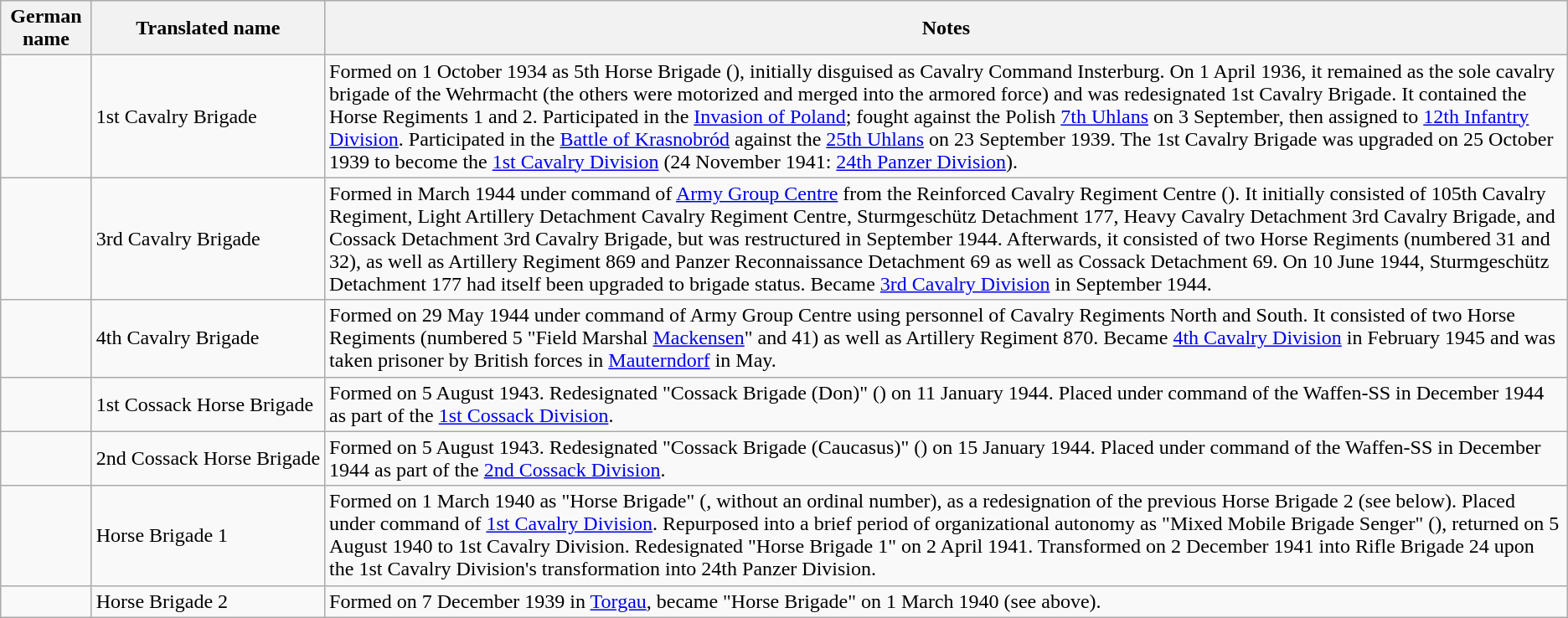<table class="wikitable">
<tr>
<th>German name</th>
<th>Translated name</th>
<th>Notes</th>
</tr>
<tr>
<td></td>
<td>1st Cavalry Brigade</td>
<td>Formed on 1 October 1934 as 5th Horse Brigade (), initially disguised as Cavalry Command Insterburg. On 1 April 1936, it remained as the sole cavalry brigade of the Wehrmacht (the others were motorized and merged into the armored force) and was redesignated 1st Cavalry Brigade. It contained the Horse Regiments 1 and 2. Participated in the <a href='#'>Invasion of Poland</a>; fought against the Polish <a href='#'>7th Uhlans</a> on 3 September, then assigned to <a href='#'>12th Infantry Division</a>. Participated in the <a href='#'>Battle of Krasnobród</a> against the <a href='#'>25th Uhlans</a> on 23 September 1939. The 1st Cavalry Brigade was upgraded on 25 October 1939 to become the <a href='#'>1st Cavalry Division</a> (24 November 1941: <a href='#'>24th Panzer Division</a>).</td>
</tr>
<tr>
<td></td>
<td>3rd Cavalry Brigade</td>
<td>Formed in March 1944 under command of <a href='#'>Army Group Centre</a> from the Reinforced Cavalry Regiment Centre (). It initially consisted of 105th Cavalry Regiment, Light Artillery Detachment Cavalry Regiment Centre, Sturmgeschütz Detachment 177, Heavy Cavalry Detachment 3rd Cavalry Brigade, and Cossack Detachment 3rd Cavalry Brigade, but was restructured in September 1944. Afterwards, it consisted of two Horse Regiments (numbered 31 and 32), as well as Artillery Regiment 869 and Panzer Reconnaissance Detachment 69 as well as Cossack Detachment 69. On 10 June 1944, Sturmgeschütz Detachment 177 had itself been upgraded to brigade status. Became <a href='#'>3rd Cavalry Division</a> in September 1944.</td>
</tr>
<tr>
<td></td>
<td>4th Cavalry Brigade</td>
<td>Formed on 29 May 1944 under command of Army Group Centre using personnel of Cavalry Regiments North and South. It consisted of two Horse Regiments (numbered 5 "Field Marshal <a href='#'>Mackensen</a>" and 41) as well as Artillery Regiment 870. Became <a href='#'>4th Cavalry Division</a> in February 1945 and was taken prisoner by British forces in <a href='#'>Mauterndorf</a> in May.</td>
</tr>
<tr>
<td></td>
<td>1st Cossack Horse Brigade</td>
<td>Formed on 5 August 1943. Redesignated "Cossack Brigade (Don)" () on 11 January 1944. Placed under command of the Waffen-SS in December 1944 as part of the <a href='#'>1st Cossack Division</a>.</td>
</tr>
<tr>
<td style="white-space: nowrap;"></td>
<td style="white-space: nowrap;">2nd Cossack Horse Brigade</td>
<td>Formed on 5 August 1943. Redesignated "Cossack Brigade (Caucasus)" () on 15 January 1944. Placed under command of the Waffen-SS in December 1944 as part of the <a href='#'>2nd Cossack Division</a>.</td>
</tr>
<tr>
<td></td>
<td>Horse Brigade 1</td>
<td>Formed on 1 March 1940 as "Horse Brigade" (, without an ordinal number), as a redesignation of the previous Horse Brigade 2 (see below). Placed under command of <a href='#'>1st Cavalry Division</a>. Repurposed into a brief period of organizational autonomy as "Mixed Mobile Brigade Senger" (), returned on 5 August 1940 to 1st Cavalry Division. Redesignated "Horse Brigade 1" on 2 April 1941. Transformed on 2 December 1941 into Rifle Brigade 24 upon the 1st Cavalry Division's transformation into 24th Panzer Division.</td>
</tr>
<tr>
<td></td>
<td>Horse Brigade 2</td>
<td>Formed on 7 December 1939 in <a href='#'>Torgau</a>, became "Horse Brigade" on 1 March 1940 (see above).</td>
</tr>
</table>
